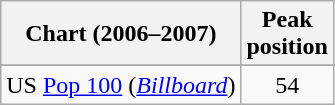<table class="wikitable sortable">
<tr>
<th>Chart (2006–2007)</th>
<th>Peak<br>position</th>
</tr>
<tr>
</tr>
<tr>
</tr>
<tr>
</tr>
<tr>
</tr>
<tr>
</tr>
<tr>
</tr>
<tr>
<td>US <a href='#'>Pop 100</a> (<em><a href='#'>Billboard</a></em>)</td>
<td align="center">54</td>
</tr>
</table>
